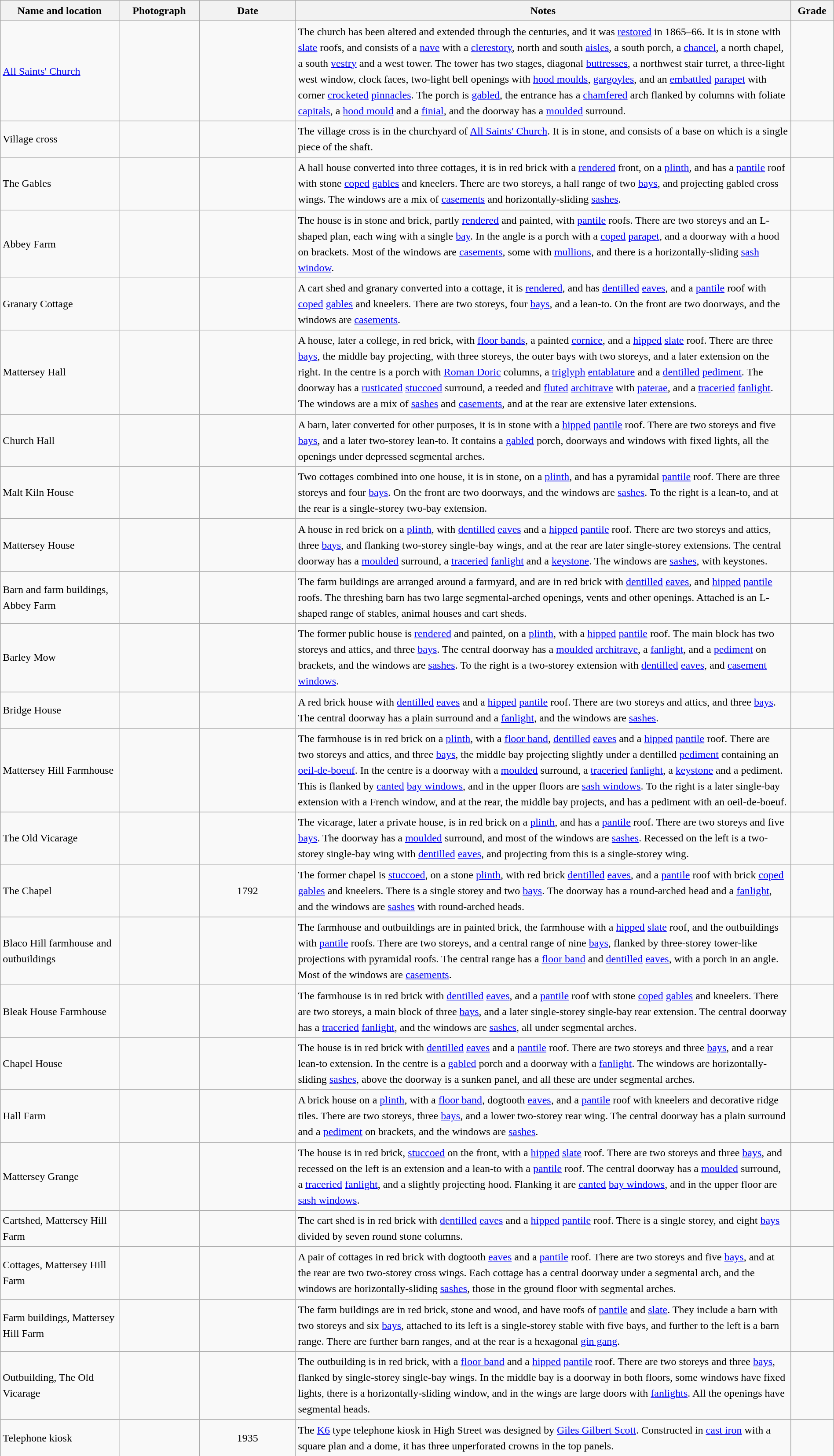<table class="wikitable sortable plainrowheaders" style="width:100%; border:0px; text-align:left; line-height:150%">
<tr>
<th scope="col"  style="width:150px">Name and location</th>
<th scope="col"  style="width:100px" class="unsortable">Photograph</th>
<th scope="col"  style="width:120px">Date</th>
<th scope="col"  style="width:650px" class="unsortable">Notes</th>
<th scope="col"  style="width:50px">Grade</th>
</tr>
<tr>
<td><a href='#'>All Saints' Church</a><br><small></small></td>
<td></td>
<td align="center"></td>
<td>The church has been altered and extended through the centuries, and it was <a href='#'>restored</a> in 1865–66.  It is in stone with <a href='#'>slate</a> roofs, and consists of a <a href='#'>nave</a> with a <a href='#'>clerestory</a>, north and south <a href='#'>aisles</a>, a south porch, a <a href='#'>chancel</a>, a north chapel, a south <a href='#'>vestry</a> and a west tower.  The tower has two stages, diagonal <a href='#'>buttresses</a>, a northwest stair turret, a three-light west window, clock faces, two-light bell openings with <a href='#'>hood moulds</a>, <a href='#'>gargoyles</a>, and an <a href='#'>embattled</a> <a href='#'>parapet</a> with corner <a href='#'>crocketed</a> <a href='#'>pinnacles</a>.  The porch is <a href='#'>gabled</a>, the entrance has a <a href='#'>chamfered</a> arch flanked by columns with foliate <a href='#'>capitals</a>, a <a href='#'>hood mould</a> and a <a href='#'>finial</a>, and the doorway has a <a href='#'>moulded</a> surround.</td>
<td align="center" ></td>
</tr>
<tr>
<td>Village cross<br><small></small></td>
<td></td>
<td align="center"></td>
<td>The village cross is in the churchyard of <a href='#'>All Saints' Church</a>.  It is in stone, and consists of a base on which is a single piece of the shaft.</td>
<td align="center" ></td>
</tr>
<tr>
<td>The Gables<br><small></small></td>
<td></td>
<td align="center"></td>
<td>A hall house converted into three cottages, it is in red brick with a <a href='#'>rendered</a> front, on a <a href='#'>plinth</a>, and has a <a href='#'>pantile</a> roof with stone <a href='#'>coped</a> <a href='#'>gables</a> and kneelers.  There are two storeys, a hall range of two <a href='#'>bays</a>, and projecting gabled cross wings.  The windows are a mix of <a href='#'>casements</a> and horizontally-sliding <a href='#'>sashes</a>.</td>
<td align="center" ></td>
</tr>
<tr>
<td>Abbey Farm<br><small></small></td>
<td></td>
<td align="center"></td>
<td>The house is in stone and brick, partly <a href='#'>rendered</a> and painted, with <a href='#'>pantile</a> roofs.  There are two storeys and an L-shaped plan, each wing with a single <a href='#'>bay</a>.  In the angle is a porch with a <a href='#'>coped</a> <a href='#'>parapet</a>, and a doorway with a hood on brackets.  Most of the windows are <a href='#'>casements</a>, some with <a href='#'>mullions</a>, and there is a horizontally-sliding <a href='#'>sash window</a>.</td>
<td align="center" ></td>
</tr>
<tr>
<td>Granary Cottage<br><small></small></td>
<td></td>
<td align="center"></td>
<td>A cart shed and granary converted into a cottage, it is <a href='#'>rendered</a>, and has <a href='#'>dentilled</a> <a href='#'>eaves</a>, and a <a href='#'>pantile</a> roof with <a href='#'>coped</a> <a href='#'>gables</a> and kneelers.  There are two storeys, four <a href='#'>bays</a>, and a lean-to.  On the front are two doorways, and the windows are <a href='#'>casements</a>.</td>
<td align="center" ></td>
</tr>
<tr>
<td>Mattersey Hall<br><small></small></td>
<td></td>
<td align="center"></td>
<td>A house, later a college, in red brick, with <a href='#'>floor bands</a>,  a painted <a href='#'>cornice</a>, and a <a href='#'>hipped</a> <a href='#'>slate</a> roof. There are three <a href='#'>bays</a>, the middle bay projecting, with three storeys, the outer bays with two storeys, and a later extension on the right. In the centre is a porch with <a href='#'>Roman Doric</a> columns, a <a href='#'>triglyph</a> <a href='#'>entablature</a> and a <a href='#'>dentilled</a> <a href='#'>pediment</a>.  The doorway has a <a href='#'>rusticated</a> <a href='#'>stuccoed</a> surround, a reeded and <a href='#'>fluted</a> <a href='#'>architrave</a> with <a href='#'>paterae</a>, and a <a href='#'>traceried</a> <a href='#'>fanlight</a>.  The windows are a mix of <a href='#'>sashes</a> and <a href='#'>casements</a>, and at the rear are extensive later extensions.</td>
<td align="center" ></td>
</tr>
<tr>
<td>Church Hall<br><small></small></td>
<td></td>
<td align="center"></td>
<td>A barn, later converted for other purposes, it is in stone with a <a href='#'>hipped</a> <a href='#'>pantile</a> roof.  There are two storeys and five <a href='#'>bays</a>, and a later two-storey lean-to.  It contains a <a href='#'>gabled</a> porch, doorways and windows with fixed lights, all the openings under depressed segmental arches.</td>
<td align="center" ></td>
</tr>
<tr>
<td>Malt Kiln House<br><small></small></td>
<td></td>
<td align="center"></td>
<td>Two cottages combined into one house, it is in stone, on a <a href='#'>plinth</a>, and has a pyramidal <a href='#'>pantile</a> roof.  There are three storeys and four <a href='#'>bays</a>.  On the front are two doorways, and the windows are <a href='#'>sashes</a>.  To the right is a lean-to, and at the rear is a single-storey two-bay extension.</td>
<td align="center" ></td>
</tr>
<tr>
<td>Mattersey House<br><small></small></td>
<td></td>
<td align="center"></td>
<td>A house in red brick on a <a href='#'>plinth</a>, with <a href='#'>dentilled</a> <a href='#'>eaves</a> and a <a href='#'>hipped</a> <a href='#'>pantile</a> roof.  There are two storeys and attics, three <a href='#'>bays</a>, and flanking two-storey single-bay wings, and at the rear are later single-storey extensions.  The central doorway has a <a href='#'>moulded</a> surround, a <a href='#'>traceried</a> <a href='#'>fanlight</a> and a <a href='#'>keystone</a>.  The windows are <a href='#'>sashes</a>, with keystones.</td>
<td align="center" ></td>
</tr>
<tr>
<td>Barn and farm buildings, Abbey Farm<br><small></small></td>
<td></td>
<td align="center"></td>
<td>The farm buildings are arranged around a farmyard, and are in red brick with <a href='#'>dentilled</a> <a href='#'>eaves</a>, and <a href='#'>hipped</a> <a href='#'>pantile</a> roofs.   The threshing barn has two large segmental-arched openings, vents and other openings.  Attached is an L-shaped range of stables, animal houses and cart sheds.</td>
<td align="center" ></td>
</tr>
<tr>
<td>Barley Mow<br><small></small></td>
<td></td>
<td align="center"></td>
<td>The former public house is <a href='#'>rendered</a> and painted, on a <a href='#'>plinth</a>, with a <a href='#'>hipped</a> <a href='#'>pantile</a> roof.  The main block has two storeys and attics, and three <a href='#'>bays</a>.  The central doorway has a <a href='#'>moulded</a> <a href='#'>architrave</a>, a <a href='#'>fanlight</a>, and a <a href='#'>pediment</a> on brackets, and the windows are <a href='#'>sashes</a>.  To the right is a two-storey extension with <a href='#'>dentilled</a> <a href='#'>eaves</a>, and <a href='#'>casement windows</a>.</td>
<td align="center" ></td>
</tr>
<tr>
<td>Bridge House<br><small></small></td>
<td></td>
<td align="center"></td>
<td>A red brick house with <a href='#'>dentilled</a> <a href='#'>eaves</a> and a <a href='#'>hipped</a> <a href='#'>pantile</a> roof.  There are two storeys and attics, and three <a href='#'>bays</a>.  The central doorway has a plain surround and a <a href='#'>fanlight</a>, and the windows are <a href='#'>sashes</a>.</td>
<td align="center" ></td>
</tr>
<tr>
<td>Mattersey Hill Farmhouse<br><small></small></td>
<td></td>
<td align="center"></td>
<td>The farmhouse is in red brick on a <a href='#'>plinth</a>, with a <a href='#'>floor band</a>, <a href='#'>dentilled</a> <a href='#'>eaves</a> and a <a href='#'>hipped</a> <a href='#'>pantile</a> roof.  There are two storeys and attics, and three <a href='#'>bays</a>, the middle bay projecting slightly under a dentilled <a href='#'>pediment</a> containing an <a href='#'>oeil-de-boeuf</a>.  In the centre is a doorway with a <a href='#'>moulded</a> surround, a <a href='#'>traceried</a> <a href='#'>fanlight</a>, a <a href='#'>keystone</a> and a pediment.  This is flanked by <a href='#'>canted</a> <a href='#'>bay windows</a>, and in the upper floors are <a href='#'>sash windows</a>.  To the right is a later single-bay extension with a French window, and at the rear, the middle bay projects, and has a pediment with an oeil-de-boeuf.</td>
<td align="center" ></td>
</tr>
<tr>
<td>The Old Vicarage<br><small></small></td>
<td></td>
<td align="center"></td>
<td>The vicarage, later a private house, is in red brick on a <a href='#'>plinth</a>, and has a <a href='#'>pantile</a> roof.  There are two storeys and five <a href='#'>bays</a>.  The doorway has a <a href='#'>moulded</a> surround, and most of the windows are <a href='#'>sashes</a>.  Recessed on the left is a two-storey single-bay wing with <a href='#'>dentilled</a> <a href='#'>eaves</a>, and projecting from this is a single-storey wing.</td>
<td align="center" ></td>
</tr>
<tr>
<td>The Chapel<br><small></small></td>
<td></td>
<td align="center">1792</td>
<td>The former chapel is <a href='#'>stuccoed</a>, on a stone <a href='#'>plinth</a>, with red brick <a href='#'>dentilled</a> <a href='#'>eaves</a>, and a <a href='#'>pantile</a> roof with brick <a href='#'>coped</a> <a href='#'>gables</a> and kneelers.  There is a single storey and two <a href='#'>bays</a>.  The doorway has a round-arched head and a <a href='#'>fanlight</a>, and the windows are <a href='#'>sashes</a> with round-arched heads.</td>
<td align="center" ></td>
</tr>
<tr>
<td>Blaco Hill farmhouse and outbuildings<br><small></small></td>
<td></td>
<td align="center"></td>
<td>The farmhouse and outbuildings are in painted brick, the farmhouse with a <a href='#'>hipped</a> <a href='#'>slate</a> roof, and the outbuildings with <a href='#'>pantile</a> roofs.  There are two storeys, and a central range of nine <a href='#'>bays</a>, flanked by three-storey tower-like projections with pyramidal roofs.  The central range has a <a href='#'>floor band</a> and <a href='#'>dentilled</a> <a href='#'>eaves</a>, with a porch in an angle.  Most of the windows are <a href='#'>casements</a>.</td>
<td align="center" ></td>
</tr>
<tr>
<td>Bleak House Farmhouse<br><small></small></td>
<td></td>
<td align="center"></td>
<td>The farmhouse is in red brick with <a href='#'>dentilled</a> <a href='#'>eaves</a>, and a <a href='#'>pantile</a> roof with stone <a href='#'>coped</a> <a href='#'>gables</a> and kneelers.  There are two storeys, a main block of three <a href='#'>bays</a>, and a later single-storey single-bay rear extension.  The central doorway has a <a href='#'>traceried</a> <a href='#'>fanlight</a>, and the windows are <a href='#'>sashes</a>, all under segmental arches.</td>
<td align="center" ></td>
</tr>
<tr>
<td>Chapel House<br><small></small></td>
<td></td>
<td align="center"></td>
<td>The house is in red brick with <a href='#'>dentilled</a> <a href='#'>eaves</a> and a <a href='#'>pantile</a> roof.  There are two storeys and three <a href='#'>bays</a>, and a rear lean-to extension.  In the centre is a <a href='#'>gabled</a> porch and a doorway with a <a href='#'>fanlight</a>.  The windows are horizontally-sliding <a href='#'>sashes</a>, above the doorway is a sunken panel, and all these are under segmental arches.</td>
<td align="center" ></td>
</tr>
<tr>
<td>Hall Farm<br><small></small></td>
<td></td>
<td align="center"></td>
<td>A brick house on a <a href='#'>plinth</a>, with a <a href='#'>floor band</a>, dogtooth <a href='#'>eaves</a>, and a <a href='#'>pantile</a> roof with kneelers and decorative ridge tiles.  There are two storeys, three <a href='#'>bays</a>, and a lower two-storey rear wing.  The central doorway has a plain surround and a <a href='#'>pediment</a> on brackets, and the windows are <a href='#'>sashes</a>.</td>
<td align="center" ></td>
</tr>
<tr>
<td>Mattersey Grange<br><small></small></td>
<td></td>
<td align="center"></td>
<td>The house is in red brick, <a href='#'>stuccoed</a> on the front, with a <a href='#'>hipped</a> <a href='#'>slate</a> roof.  There are two storeys and three <a href='#'>bays</a>, and recessed on the left is an extension and a lean-to with a <a href='#'>pantile</a> roof.  The central doorway has a <a href='#'>moulded</a> surround, a <a href='#'>traceried</a> <a href='#'>fanlight</a>, and a slightly projecting hood.  Flanking it are <a href='#'>canted</a> <a href='#'>bay windows</a>, and in the upper floor are <a href='#'>sash windows</a>.</td>
<td align="center" ></td>
</tr>
<tr>
<td>Cartshed, Mattersey Hill Farm<br><small></small></td>
<td></td>
<td align="center"></td>
<td>The cart shed is in red brick with <a href='#'>dentilled</a> <a href='#'>eaves</a> and a <a href='#'>hipped</a> <a href='#'>pantile</a> roof.  There is a single storey, and eight <a href='#'>bays</a> divided by seven round stone columns.</td>
<td align="center" ></td>
</tr>
<tr>
<td>Cottages, Mattersey Hill Farm<br><small></small></td>
<td></td>
<td align="center"></td>
<td>A pair of cottages in red brick with dogtooth <a href='#'>eaves</a> and a <a href='#'>pantile</a> roof.  There are two storeys and five <a href='#'>bays</a>, and at the rear are two two-storey cross wings.  Each cottage has a central doorway under a segmental arch, and the windows are horizontally-sliding <a href='#'>sashes</a>, those in the ground floor with segmental arches.</td>
<td align="center" ></td>
</tr>
<tr>
<td>Farm buildings, Mattersey Hill Farm<br><small></small></td>
<td></td>
<td align="center"></td>
<td>The farm buildings are in red brick, stone and wood, and have roofs of <a href='#'>pantile</a> and <a href='#'>slate</a>.  They include a barn with two storeys and six <a href='#'>bays</a>, attached to its left is a single-storey stable with five bays, and further to the left is a barn range.   There are further barn ranges, and at the rear is a hexagonal <a href='#'>gin gang</a>.</td>
<td align="center" ></td>
</tr>
<tr>
<td>Outbuilding, The Old Vicarage<br><small></small></td>
<td></td>
<td align="center"></td>
<td>The outbuilding is in red brick, with a <a href='#'>floor band</a> and a <a href='#'>hipped</a> <a href='#'>pantile</a> roof.  There are two storeys and three <a href='#'>bays</a>, flanked by single-storey single-bay wings.  In the middle bay is a doorway in both floors, some windows have fixed lights, there is a horizontally-sliding window, and in the wings are large doors with <a href='#'>fanlights</a>.  All the openings have segmental heads.</td>
<td align="center" ></td>
</tr>
<tr>
<td>Telephone kiosk<br><small></small></td>
<td></td>
<td align="center">1935</td>
<td>The <a href='#'>K6</a> type telephone kiosk in High Street was designed by <a href='#'>Giles Gilbert Scott</a>.  Constructed in <a href='#'>cast iron</a> with a square plan and a dome, it has three unperforated crowns in the top panels.</td>
<td align="center" ></td>
</tr>
<tr>
</tr>
</table>
